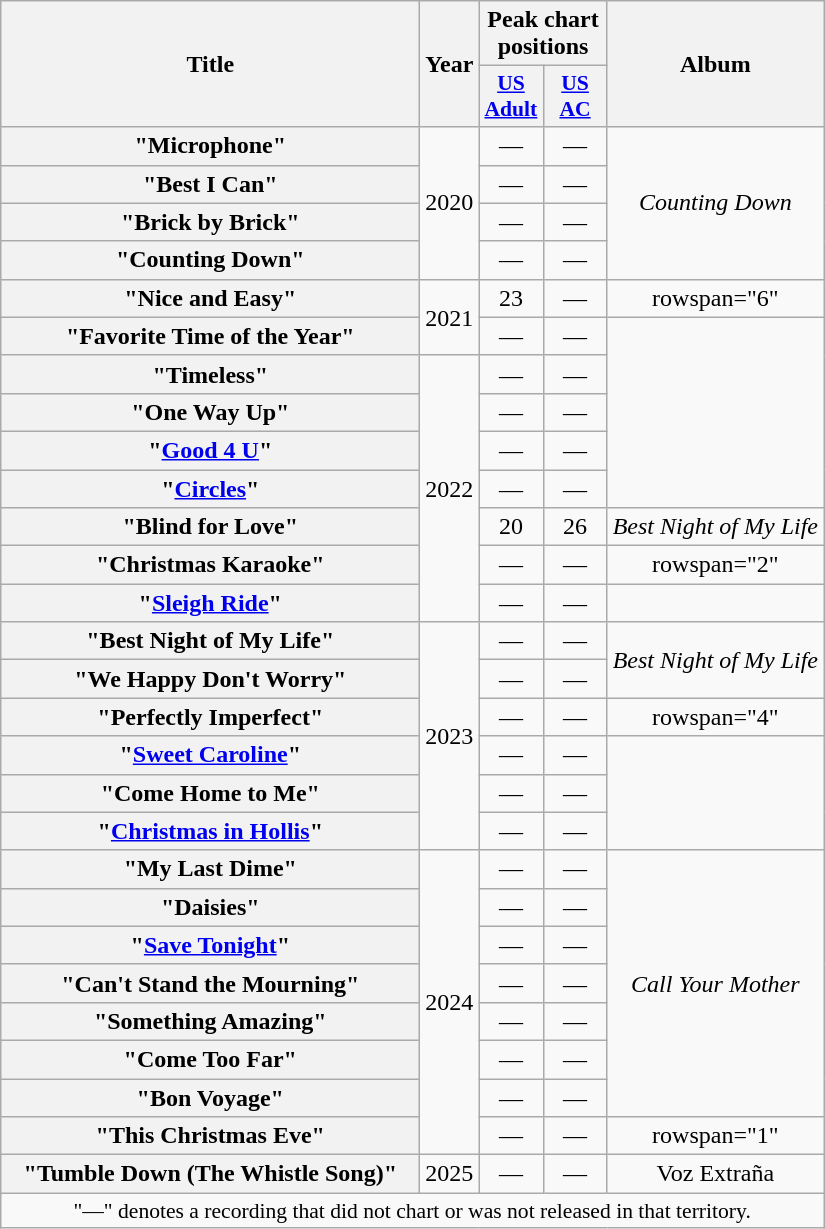<table class="wikitable plainrowheaders" style="text-align:center;">
<tr>
<th scope="col" rowspan="2" style="width:17em;">Title</th>
<th scope="col" rowspan="2">Year</th>
<th colspan="2">Peak chart positions</th>
<th scope="col" rowspan="2">Album</th>
</tr>
<tr>
<th scope="col" style="width:2.5em;font-size:90%;"><a href='#'>US<br>Adult</a><br></th>
<th scope="col" style="width:2.5em;font-size:90%;"><a href='#'>US AC</a> <br> </th>
</tr>
<tr>
<th scope="row">"Microphone"</th>
<td rowspan="4">2020</td>
<td>—</td>
<td>—</td>
<td rowspan="4"><em>Counting Down</em></td>
</tr>
<tr>
<th scope="row">"Best I Can"<br></th>
<td>—</td>
<td>—</td>
</tr>
<tr>
<th scope="row">"Brick by Brick"</th>
<td>—</td>
<td>—</td>
</tr>
<tr>
<th scope="row">"Counting Down"</th>
<td>—</td>
<td>—</td>
</tr>
<tr>
<th scope="row">"Nice and Easy"<br></th>
<td rowspan="2">2021</td>
<td>23</td>
<td>—</td>
<td>rowspan="6" </td>
</tr>
<tr>
<th scope="row">"Favorite Time of the Year"</th>
<td>—</td>
<td>—</td>
</tr>
<tr>
<th scope="row">"Timeless"<br></th>
<td rowspan="7">2022</td>
<td>—</td>
<td>—</td>
</tr>
<tr>
<th scope="row">"One Way Up"<br></th>
<td>—</td>
<td>—</td>
</tr>
<tr>
<th scope="row">"<a href='#'>Good 4 U</a>"<br></th>
<td>—</td>
<td>—</td>
</tr>
<tr>
<th scope="row">"<a href='#'>Circles</a>"<br></th>
<td>—</td>
<td>—</td>
</tr>
<tr>
<th scope="row">"Blind for Love"</th>
<td>20</td>
<td>26</td>
<td><em>Best Night of My Life</em></td>
</tr>
<tr>
<th scope="row">"Christmas Karaoke"</th>
<td>—</td>
<td>—</td>
<td>rowspan="2" </td>
</tr>
<tr>
<th scope="row">"<a href='#'>Sleigh Ride</a>"<br></th>
<td>—</td>
<td>—</td>
</tr>
<tr>
<th scope="row">"Best Night of My Life"</th>
<td rowspan="6">2023</td>
<td>—</td>
<td>—</td>
<td rowspan="2"><em>Best Night of My Life</em></td>
</tr>
<tr>
<th scope="row">"We Happy Don't Worry"</th>
<td>—</td>
<td>—</td>
</tr>
<tr>
<th scope="row">"Perfectly Imperfect"<br></th>
<td>—</td>
<td>—</td>
<td>rowspan="4" </td>
</tr>
<tr>
<th scope="row">"<a href='#'>Sweet Caroline</a>"<br></th>
<td>—</td>
<td>—</td>
</tr>
<tr>
<th scope="row">"Come Home to Me"</th>
<td>—</td>
<td>—</td>
</tr>
<tr>
<th scope="row">"<a href='#'>Christmas in Hollis</a>"<br></th>
<td>—</td>
<td>—</td>
</tr>
<tr>
<th scope="row">"My Last Dime"</th>
<td rowspan="8">2024</td>
<td>—</td>
<td>—</td>
<td rowspan="7"><em>Call Your Mother</em></td>
</tr>
<tr>
<th scope="row">"Daisies"</th>
<td>—</td>
<td>—</td>
</tr>
<tr>
<th scope="row">"<a href='#'>Save Tonight</a>"<br></th>
<td>—</td>
<td>—</td>
</tr>
<tr>
<th scope="row">"Can't Stand the Mourning"</th>
<td>—</td>
<td>—</td>
</tr>
<tr>
<th scope="row">"Something Amazing"<br></th>
<td>—</td>
<td>—</td>
</tr>
<tr>
<th scope="row">"Come Too Far"</th>
<td>—</td>
<td>—</td>
</tr>
<tr>
<th scope="row">"Bon Voyage"</th>
<td>—</td>
<td>—</td>
</tr>
<tr>
<th scope="row">"This Christmas Eve"</th>
<td>—</td>
<td>—</td>
<td>rowspan="1" </td>
</tr>
<tr>
<th scope="row">"Tumble Down (The Whistle Song)"</th>
<td>2025</td>
<td>—</td>
<td>—</td>
<td>Voz Extraña</td>
</tr>
<tr>
<td colspan="5" style="font-size:90%">"—" denotes a recording that did not chart or was not released in that territory.</td>
</tr>
</table>
